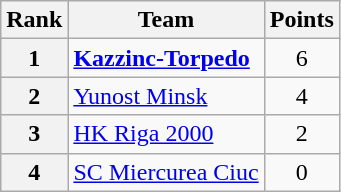<table class="wikitable" style="text-align: center;">
<tr>
<th>Rank</th>
<th>Team</th>
<th>Points</th>
</tr>
<tr>
<th>1</th>
<td style="text-align: left;"> <strong><a href='#'>Kazzinc-Torpedo</a></strong></td>
<td>6</td>
</tr>
<tr>
<th>2</th>
<td style="text-align: left;"> <a href='#'>Yunost Minsk</a></td>
<td>4</td>
</tr>
<tr>
<th>3</th>
<td style="text-align: left;"> <a href='#'>HK Riga 2000</a></td>
<td>2</td>
</tr>
<tr>
<th>4</th>
<td style="text-align: left;"> <a href='#'>SC Miercurea Ciuc</a></td>
<td>0</td>
</tr>
</table>
